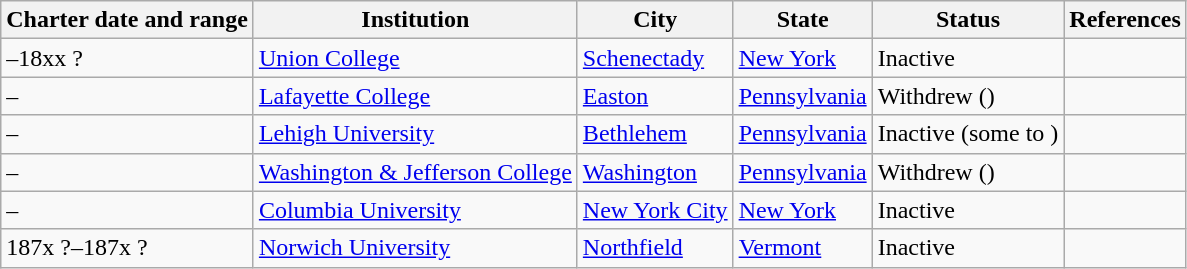<table class="sortable wikitable">
<tr>
<th>Charter date and range</th>
<th>Institution</th>
<th>City</th>
<th>State</th>
<th>Status</th>
<th>References</th>
</tr>
<tr>
<td>–18xx ?</td>
<td><a href='#'>Union College</a></td>
<td><a href='#'>Schenectady</a></td>
<td><a href='#'>New York</a></td>
<td>Inactive</td>
<td></td>
</tr>
<tr>
<td>–</td>
<td><a href='#'>Lafayette College</a></td>
<td><a href='#'>Easton</a></td>
<td><a href='#'>Pennsylvania</a></td>
<td>Withdrew (<strong></strong>)</td>
<td></td>
</tr>
<tr>
<td>–</td>
<td><a href='#'>Lehigh University</a></td>
<td><a href='#'>Bethlehem</a></td>
<td><a href='#'>Pennsylvania</a></td>
<td>Inactive (some to <strong></strong>)</td>
<td></td>
</tr>
<tr>
<td>–</td>
<td><a href='#'>Washington & Jefferson College</a></td>
<td><a href='#'>Washington</a></td>
<td><a href='#'>Pennsylvania</a></td>
<td>Withdrew (<strong></strong>)</td>
<td></td>
</tr>
<tr>
<td>–</td>
<td><a href='#'>Columbia University</a></td>
<td><a href='#'>New York City</a></td>
<td><a href='#'>New York</a></td>
<td>Inactive</td>
<td></td>
</tr>
<tr>
<td>187x ?–187x ?</td>
<td><a href='#'>Norwich University</a> </td>
<td><a href='#'>Northfield</a></td>
<td><a href='#'>Vermont</a></td>
<td>Inactive</td>
<td></td>
</tr>
</table>
